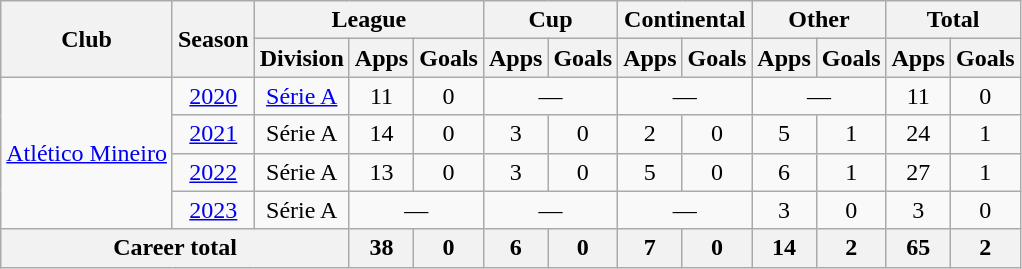<table class="wikitable" style="text-align: center;">
<tr>
<th rowspan="2">Club</th>
<th rowspan="2">Season</th>
<th colspan="3">League</th>
<th colspan="2">Cup</th>
<th colspan="2">Continental</th>
<th colspan="2">Other</th>
<th colspan="2">Total</th>
</tr>
<tr>
<th>Division</th>
<th>Apps</th>
<th>Goals</th>
<th>Apps</th>
<th>Goals</th>
<th>Apps</th>
<th>Goals</th>
<th>Apps</th>
<th>Goals</th>
<th>Apps</th>
<th>Goals</th>
</tr>
<tr>
<td rowspan=4 valign="center"><a href='#'>Atlético Mineiro</a></td>
<td><a href='#'>2020</a></td>
<td><a href='#'>Série A</a></td>
<td>11</td>
<td>0</td>
<td colspan="2">—</td>
<td colspan="2">—</td>
<td colspan="2">—</td>
<td>11</td>
<td>0</td>
</tr>
<tr>
<td><a href='#'>2021</a></td>
<td>Série A</td>
<td>14</td>
<td>0</td>
<td>3</td>
<td>0</td>
<td>2</td>
<td>0</td>
<td>5</td>
<td>1</td>
<td>24</td>
<td>1</td>
</tr>
<tr>
<td><a href='#'>2022</a></td>
<td>Série A</td>
<td>13</td>
<td>0</td>
<td>3</td>
<td>0</td>
<td>5</td>
<td>0</td>
<td>6</td>
<td>1</td>
<td>27</td>
<td>1</td>
</tr>
<tr>
<td><a href='#'>2023</a></td>
<td>Série A</td>
<td colspan="2">—</td>
<td colspan="2">—</td>
<td colspan="2">—</td>
<td>3</td>
<td>0</td>
<td>3</td>
<td>0</td>
</tr>
<tr>
<th colspan="3"><strong>Career total</strong></th>
<th>38</th>
<th>0</th>
<th>6</th>
<th>0</th>
<th>7</th>
<th>0</th>
<th>14</th>
<th>2</th>
<th>65</th>
<th>2</th>
</tr>
</table>
